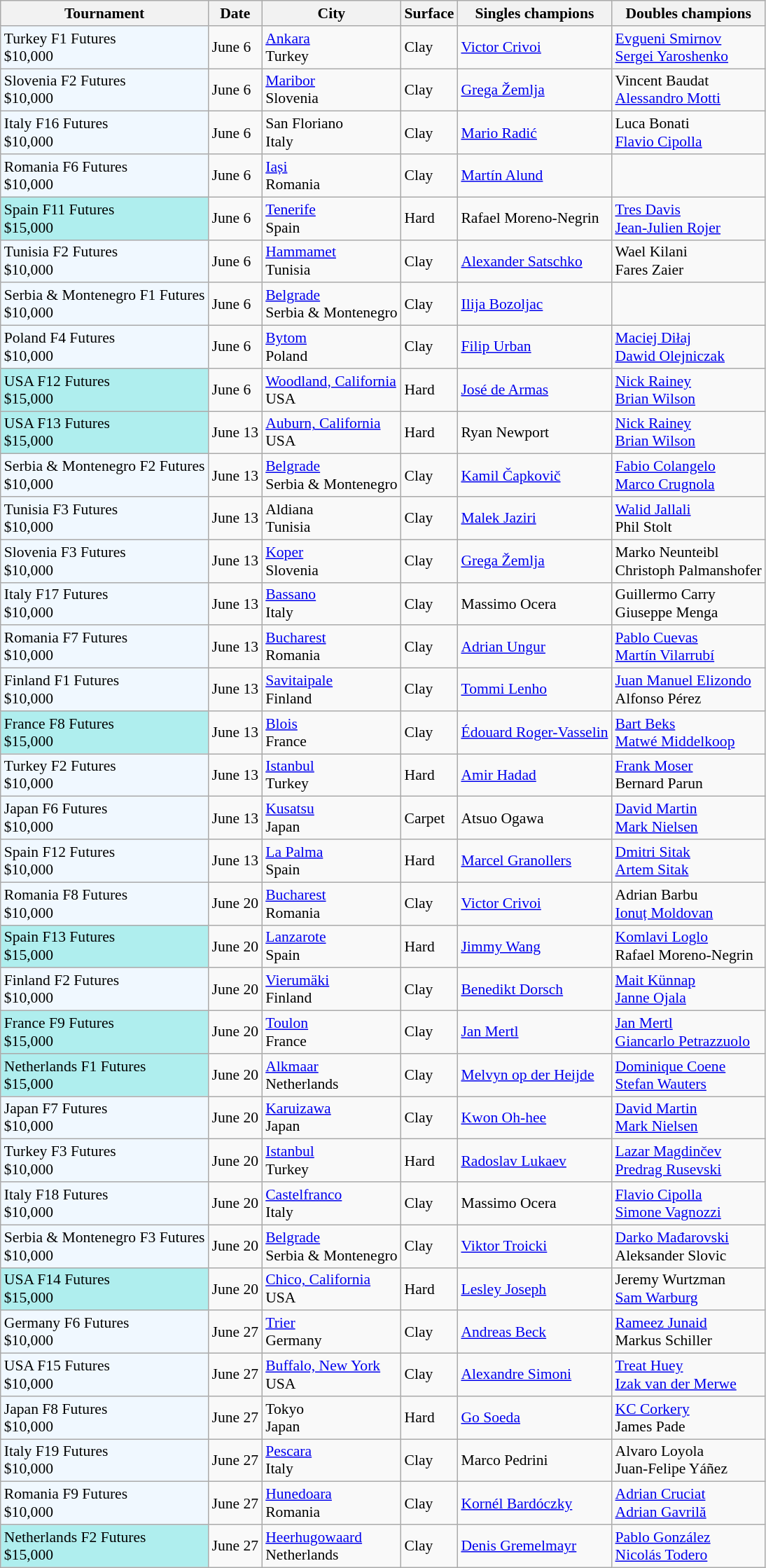<table class="sortable wikitable" style="font-size:90%">
<tr>
<th>Tournament</th>
<th>Date</th>
<th>City</th>
<th>Surface</th>
<th>Singles champions</th>
<th>Doubles champions</th>
</tr>
<tr>
<td style="background:#f0f8ff;">Turkey F1 Futures<br>$10,000</td>
<td>June 6</td>
<td><a href='#'>Ankara</a><br>Turkey</td>
<td>Clay</td>
<td> <a href='#'>Victor Crivoi</a></td>
<td> <a href='#'>Evgueni Smirnov</a><br> <a href='#'>Sergei Yaroshenko</a></td>
</tr>
<tr>
<td style="background:#f0f8ff;">Slovenia F2 Futures<br>$10,000</td>
<td>June 6</td>
<td><a href='#'>Maribor</a><br>Slovenia</td>
<td>Clay</td>
<td> <a href='#'>Grega Žemlja</a></td>
<td> Vincent Baudat<br> <a href='#'>Alessandro Motti</a></td>
</tr>
<tr>
<td style="background:#f0f8ff;">Italy F16 Futures<br>$10,000</td>
<td>June 6</td>
<td>San Floriano<br>Italy</td>
<td>Clay</td>
<td> <a href='#'>Mario Radić</a></td>
<td> Luca Bonati<br> <a href='#'>Flavio Cipolla</a></td>
</tr>
<tr>
<td style="background:#f0f8ff;">Romania F6 Futures<br>$10,000</td>
<td>June 6</td>
<td><a href='#'>Iași</a><br>Romania</td>
<td>Clay</td>
<td> <a href='#'>Martín Alund</a></td>
<td></td>
</tr>
<tr>
<td style="background:#afeeee;">Spain F11 Futures<br>$15,000</td>
<td>June 6</td>
<td><a href='#'>Tenerife</a><br>Spain</td>
<td>Hard</td>
<td> Rafael Moreno-Negrin</td>
<td> <a href='#'>Tres Davis</a><br> <a href='#'>Jean-Julien Rojer</a></td>
</tr>
<tr>
<td style="background:#f0f8ff;">Tunisia F2 Futures<br>$10,000</td>
<td>June 6</td>
<td><a href='#'>Hammamet</a><br>Tunisia</td>
<td>Clay</td>
<td> <a href='#'>Alexander Satschko</a></td>
<td> Wael Kilani<br> Fares Zaier</td>
</tr>
<tr>
<td style="background:#f0f8ff;">Serbia & Montenegro F1 Futures<br>$10,000</td>
<td>June 6</td>
<td><a href='#'>Belgrade</a><br>Serbia & Montenegro</td>
<td>Clay</td>
<td> <a href='#'>Ilija Bozoljac</a></td>
<td></td>
</tr>
<tr>
<td style="background:#f0f8ff;">Poland F4 Futures<br>$10,000</td>
<td>June 6</td>
<td><a href='#'>Bytom</a><br>Poland</td>
<td>Clay</td>
<td> <a href='#'>Filip Urban</a></td>
<td> <a href='#'>Maciej Diłaj</a><br> <a href='#'>Dawid Olejniczak</a></td>
</tr>
<tr>
<td style="background:#afeeee;">USA F12 Futures<br>$15,000</td>
<td>June 6</td>
<td><a href='#'>Woodland, California</a><br>USA</td>
<td>Hard</td>
<td> <a href='#'>José de Armas</a></td>
<td> <a href='#'>Nick Rainey</a><br> <a href='#'>Brian Wilson</a></td>
</tr>
<tr>
<td style="background:#afeeee;">USA F13 Futures<br>$15,000</td>
<td>June 13</td>
<td><a href='#'>Auburn, California</a><br>USA</td>
<td>Hard</td>
<td> Ryan Newport</td>
<td> <a href='#'>Nick Rainey</a><br> <a href='#'>Brian Wilson</a></td>
</tr>
<tr>
<td style="background:#f0f8ff;">Serbia & Montenegro F2 Futures<br>$10,000</td>
<td>June 13</td>
<td><a href='#'>Belgrade</a><br>Serbia & Montenegro</td>
<td>Clay</td>
<td> <a href='#'>Kamil Čapkovič</a></td>
<td> <a href='#'>Fabio Colangelo</a><br> <a href='#'>Marco Crugnola</a></td>
</tr>
<tr>
<td style="background:#f0f8ff;">Tunisia F3 Futures<br>$10,000</td>
<td>June 13</td>
<td>Aldiana<br>Tunisia</td>
<td>Clay</td>
<td> <a href='#'>Malek Jaziri</a></td>
<td> <a href='#'>Walid Jallali</a><br> Phil Stolt</td>
</tr>
<tr>
<td style="background:#f0f8ff;">Slovenia F3 Futures<br>$10,000</td>
<td>June 13</td>
<td><a href='#'>Koper</a><br>Slovenia</td>
<td>Clay</td>
<td> <a href='#'>Grega Žemlja</a></td>
<td> Marko Neunteibl<br> Christoph Palmanshofer</td>
</tr>
<tr>
<td style="background:#f0f8ff;">Italy F17 Futures<br>$10,000</td>
<td>June 13</td>
<td><a href='#'>Bassano</a><br>Italy</td>
<td>Clay</td>
<td> Massimo Ocera</td>
<td> Guillermo Carry<br> Giuseppe Menga</td>
</tr>
<tr>
<td style="background:#f0f8ff;">Romania F7 Futures<br>$10,000</td>
<td>June 13</td>
<td><a href='#'>Bucharest</a><br>Romania</td>
<td>Clay</td>
<td> <a href='#'>Adrian Ungur</a></td>
<td> <a href='#'>Pablo Cuevas</a><br> <a href='#'>Martín Vilarrubí</a></td>
</tr>
<tr>
<td style="background:#f0f8ff;">Finland F1 Futures<br>$10,000</td>
<td>June 13</td>
<td><a href='#'>Savitaipale</a><br>Finland</td>
<td>Clay</td>
<td> <a href='#'>Tommi Lenho</a></td>
<td> <a href='#'>Juan Manuel Elizondo</a><br> Alfonso Pérez</td>
</tr>
<tr>
<td style="background:#afeeee;">France F8 Futures<br>$15,000</td>
<td>June 13</td>
<td><a href='#'>Blois</a><br>France</td>
<td>Clay</td>
<td> <a href='#'>Édouard Roger-Vasselin</a></td>
<td> <a href='#'>Bart Beks</a><br> <a href='#'>Matwé Middelkoop</a></td>
</tr>
<tr>
<td style="background:#f0f8ff;">Turkey F2 Futures<br>$10,000</td>
<td>June 13</td>
<td><a href='#'>Istanbul</a><br>Turkey</td>
<td>Hard</td>
<td> <a href='#'>Amir Hadad</a></td>
<td> <a href='#'>Frank Moser</a><br> Bernard Parun</td>
</tr>
<tr>
<td style="background:#f0f8ff;">Japan F6 Futures<br>$10,000</td>
<td>June 13</td>
<td><a href='#'>Kusatsu</a><br>Japan</td>
<td>Carpet</td>
<td> Atsuo Ogawa</td>
<td> <a href='#'>David Martin</a><br> <a href='#'>Mark Nielsen</a></td>
</tr>
<tr>
<td style="background:#f0f8ff;">Spain F12 Futures<br>$10,000</td>
<td>June 13</td>
<td><a href='#'>La Palma</a><br>Spain</td>
<td>Hard</td>
<td> <a href='#'>Marcel Granollers</a></td>
<td> <a href='#'>Dmitri Sitak</a><br> <a href='#'>Artem Sitak</a></td>
</tr>
<tr>
<td style="background:#f0f8ff;">Romania F8 Futures<br>$10,000</td>
<td>June 20</td>
<td><a href='#'>Bucharest</a><br>Romania</td>
<td>Clay</td>
<td> <a href='#'>Victor Crivoi</a></td>
<td> Adrian Barbu<br> <a href='#'>Ionuț Moldovan</a></td>
</tr>
<tr>
<td style="background:#afeeee;">Spain F13 Futures<br>$15,000</td>
<td>June 20</td>
<td><a href='#'>Lanzarote</a><br>Spain</td>
<td>Hard</td>
<td> <a href='#'>Jimmy Wang</a></td>
<td> <a href='#'>Komlavi Loglo</a><br> Rafael Moreno-Negrin</td>
</tr>
<tr>
<td style="background:#f0f8ff;">Finland F2 Futures<br>$10,000</td>
<td>June 20</td>
<td><a href='#'>Vierumäki</a><br>Finland</td>
<td>Clay</td>
<td> <a href='#'>Benedikt Dorsch</a></td>
<td> <a href='#'>Mait Künnap</a><br> <a href='#'>Janne Ojala</a></td>
</tr>
<tr>
<td style="background:#afeeee;">France F9 Futures<br>$15,000</td>
<td>June 20</td>
<td><a href='#'>Toulon</a><br>France</td>
<td>Clay</td>
<td> <a href='#'>Jan Mertl</a></td>
<td> <a href='#'>Jan Mertl</a><br> <a href='#'>Giancarlo Petrazzuolo</a></td>
</tr>
<tr>
<td style="background:#afeeee;">Netherlands F1 Futures<br>$15,000</td>
<td>June 20</td>
<td><a href='#'>Alkmaar</a><br>Netherlands</td>
<td>Clay</td>
<td> <a href='#'>Melvyn op der Heijde</a></td>
<td> <a href='#'>Dominique Coene</a><br> <a href='#'>Stefan Wauters</a></td>
</tr>
<tr>
<td style="background:#f0f8ff;">Japan F7 Futures<br>$10,000</td>
<td>June 20</td>
<td><a href='#'>Karuizawa</a><br>Japan</td>
<td>Clay</td>
<td> <a href='#'>Kwon Oh-hee</a></td>
<td> <a href='#'>David Martin</a><br> <a href='#'>Mark Nielsen</a></td>
</tr>
<tr>
<td style="background:#f0f8ff;">Turkey F3 Futures<br>$10,000</td>
<td>June 20</td>
<td><a href='#'>Istanbul</a><br>Turkey</td>
<td>Hard</td>
<td> <a href='#'>Radoslav Lukaev</a></td>
<td> <a href='#'>Lazar Magdinčev</a><br> <a href='#'>Predrag Rusevski</a></td>
</tr>
<tr>
<td style="background:#f0f8ff;">Italy F18 Futures<br>$10,000</td>
<td>June 20</td>
<td><a href='#'>Castelfranco</a><br>Italy</td>
<td>Clay</td>
<td> Massimo Ocera</td>
<td> <a href='#'>Flavio Cipolla</a><br> <a href='#'>Simone Vagnozzi</a></td>
</tr>
<tr>
<td style="background:#f0f8ff;">Serbia & Montenegro F3 Futures<br>$10,000</td>
<td>June 20</td>
<td><a href='#'>Belgrade</a><br>Serbia & Montenegro</td>
<td>Clay</td>
<td> <a href='#'>Viktor Troicki</a></td>
<td> <a href='#'>Darko Mađarovski</a><br> Aleksander Slovic</td>
</tr>
<tr>
<td style="background:#afeeee;">USA F14 Futures<br>$15,000</td>
<td>June 20</td>
<td><a href='#'>Chico, California</a><br>USA</td>
<td>Hard</td>
<td> <a href='#'>Lesley Joseph</a></td>
<td> Jeremy Wurtzman<br> <a href='#'>Sam Warburg</a></td>
</tr>
<tr>
<td style="background:#f0f8ff;">Germany F6 Futures<br>$10,000</td>
<td>June 27</td>
<td><a href='#'>Trier</a><br>Germany</td>
<td>Clay</td>
<td> <a href='#'>Andreas Beck</a></td>
<td> <a href='#'>Rameez Junaid</a><br> Markus Schiller</td>
</tr>
<tr>
<td style="background:#f0f8ff;">USA F15 Futures<br>$10,000</td>
<td>June 27</td>
<td><a href='#'>Buffalo, New York</a><br>USA</td>
<td>Clay</td>
<td> <a href='#'>Alexandre Simoni</a></td>
<td> <a href='#'>Treat Huey</a><br> <a href='#'>Izak van der Merwe</a></td>
</tr>
<tr>
<td style="background:#f0f8ff;">Japan F8 Futures<br>$10,000</td>
<td>June 27</td>
<td>Tokyo<br>Japan</td>
<td>Hard</td>
<td> <a href='#'>Go Soeda</a></td>
<td> <a href='#'>KC Corkery</a><br> James Pade</td>
</tr>
<tr>
<td style="background:#f0f8ff;">Italy F19 Futures<br>$10,000</td>
<td>June 27</td>
<td><a href='#'>Pescara</a><br>Italy</td>
<td>Clay</td>
<td> Marco Pedrini</td>
<td> Alvaro Loyola<br> Juan-Felipe Yáñez</td>
</tr>
<tr>
<td style="background:#f0f8ff;">Romania F9 Futures<br>$10,000</td>
<td>June 27</td>
<td><a href='#'>Hunedoara</a><br>Romania</td>
<td>Clay</td>
<td> <a href='#'>Kornél Bardóczky</a></td>
<td> <a href='#'>Adrian Cruciat</a><br> <a href='#'>Adrian Gavrilă</a></td>
</tr>
<tr>
<td style="background:#afeeee;">Netherlands F2 Futures<br>$15,000</td>
<td>June 27</td>
<td><a href='#'>Heerhugowaard</a><br>Netherlands</td>
<td>Clay</td>
<td> <a href='#'>Denis Gremelmayr</a></td>
<td> <a href='#'>Pablo González</a><br> <a href='#'>Nicolás Todero</a></td>
</tr>
</table>
